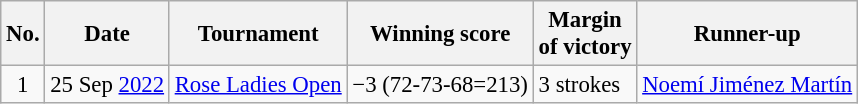<table class="wikitable" style="font-size:95%;">
<tr>
<th>No.</th>
<th>Date</th>
<th>Tournament</th>
<th>Winning score</th>
<th>Margin<br>of victory</th>
<th>Runner-up</th>
</tr>
<tr>
<td align=center>1</td>
<td>25 Sep <a href='#'>2022</a></td>
<td><a href='#'>Rose Ladies Open</a></td>
<td>−3 (72-73-68=213)</td>
<td>3 strokes</td>
<td> <a href='#'>Noemí Jiménez Martín</a></td>
</tr>
</table>
